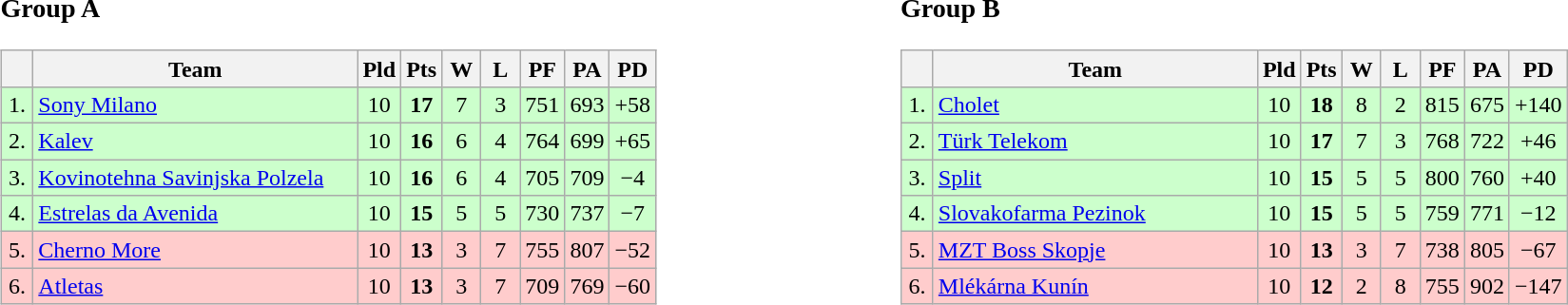<table>
<tr>
<td style="vertical-align:top; width:33%;"><br><h3>Group A</h3><table class=wikitable style="text-align:center">
<tr>
<th width=15></th>
<th width=220>Team</th>
<th width=20>Pld</th>
<th width=20>Pts</th>
<th width=20>W</th>
<th width=20>L</th>
<th width=20>PF</th>
<th width=20>PA</th>
<th width=20>PD</th>
</tr>
<tr bgcolor=#ccffcc>
<td>1.</td>
<td align=left> <a href='#'>Sony Milano</a></td>
<td>10</td>
<td><strong>17</strong></td>
<td>7</td>
<td>3</td>
<td>751</td>
<td>693</td>
<td>+58</td>
</tr>
<tr bgcolor=#ccffcc>
<td>2.</td>
<td align=left> <a href='#'>Kalev</a></td>
<td>10</td>
<td><strong>16</strong></td>
<td>6</td>
<td>4</td>
<td>764</td>
<td>699</td>
<td>+65</td>
</tr>
<tr bgcolor=#ccffcc>
<td>3.</td>
<td align=left> <a href='#'>Kovinotehna Savinjska Polzela</a></td>
<td>10</td>
<td><strong>16</strong></td>
<td>6</td>
<td>4</td>
<td>705</td>
<td>709</td>
<td>−4</td>
</tr>
<tr bgcolor=#ccffcc>
<td>4.</td>
<td align=left> <a href='#'>Estrelas da Avenida</a></td>
<td>10</td>
<td><strong>15</strong></td>
<td>5</td>
<td>5</td>
<td>730</td>
<td>737</td>
<td>−7</td>
</tr>
<tr bgcolor=#ffcccc>
<td>5.</td>
<td align=left> <a href='#'>Cherno More</a></td>
<td>10</td>
<td><strong>13</strong></td>
<td>3</td>
<td>7</td>
<td>755</td>
<td>807</td>
<td>−52</td>
</tr>
<tr bgcolor=#ffcccc>
<td>6.</td>
<td align=left> <a href='#'>Atletas</a></td>
<td>10</td>
<td><strong>13</strong></td>
<td>3</td>
<td>7</td>
<td>709</td>
<td>769</td>
<td>−60</td>
</tr>
</table>
</td>
<td style="vertical-align:top; width:33%;"><br><h3>Group B</h3><table class=wikitable style="text-align:center">
<tr>
<th width=15></th>
<th width=220>Team</th>
<th width=20>Pld</th>
<th width=20>Pts</th>
<th width=20>W</th>
<th width=20>L</th>
<th width=20>PF</th>
<th width=20>PA</th>
<th width=20>PD</th>
</tr>
<tr bgcolor=#ccffcc>
<td>1.</td>
<td align=left> <a href='#'>Cholet</a></td>
<td>10</td>
<td><strong>18</strong></td>
<td>8</td>
<td>2</td>
<td>815</td>
<td>675</td>
<td>+140</td>
</tr>
<tr bgcolor=#ccffcc>
<td>2.</td>
<td align=left> <a href='#'>Türk Telekom</a></td>
<td>10</td>
<td><strong>17</strong></td>
<td>7</td>
<td>3</td>
<td>768</td>
<td>722</td>
<td>+46</td>
</tr>
<tr bgcolor=#ccffcc>
<td>3.</td>
<td align=left> <a href='#'>Split</a></td>
<td>10</td>
<td><strong>15</strong></td>
<td>5</td>
<td>5</td>
<td>800</td>
<td>760</td>
<td>+40</td>
</tr>
<tr bgcolor=#ccffcc>
<td>4.</td>
<td align=left> <a href='#'>Slovakofarma Pezinok</a></td>
<td>10</td>
<td><strong>15</strong></td>
<td>5</td>
<td>5</td>
<td>759</td>
<td>771</td>
<td>−12</td>
</tr>
<tr bgcolor=#ffcccc>
<td>5.</td>
<td align=left> <a href='#'>MZT Boss Skopje</a></td>
<td>10</td>
<td><strong>13</strong></td>
<td>3</td>
<td>7</td>
<td>738</td>
<td>805</td>
<td>−67</td>
</tr>
<tr bgcolor=#ffcccc>
<td>6.</td>
<td align=left> <a href='#'>Mlékárna Kunín</a></td>
<td>10</td>
<td><strong>12</strong></td>
<td>2</td>
<td>8</td>
<td>755</td>
<td>902</td>
<td>−147</td>
</tr>
</table>
</td>
</tr>
</table>
